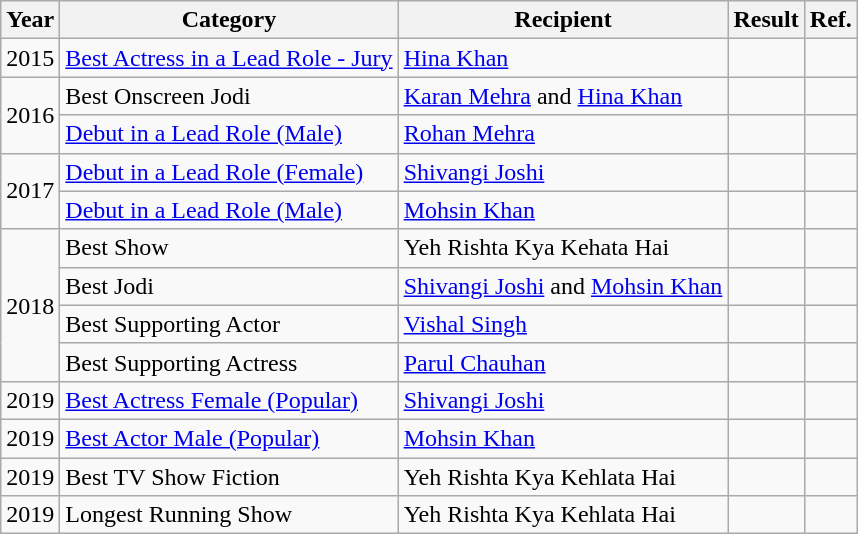<table class="wikitable">
<tr>
<th>Year</th>
<th>Category</th>
<th>Recipient</th>
<th>Result</th>
<th>Ref.</th>
</tr>
<tr>
<td>2015</td>
<td><a href='#'>Best Actress in a Lead Role - Jury</a></td>
<td><a href='#'>Hina Khan</a></td>
<td></td>
<td></td>
</tr>
<tr>
<td rowspan=2>2016</td>
<td>Best Onscreen Jodi</td>
<td><a href='#'>Karan Mehra</a> and <a href='#'>Hina Khan</a></td>
<td></td>
<td></td>
</tr>
<tr>
<td><a href='#'>Debut in a Lead Role (Male)</a></td>
<td><a href='#'>Rohan Mehra</a></td>
<td></td>
<td></td>
</tr>
<tr>
<td rowspan=2>2017</td>
<td><a href='#'>Debut in a Lead Role (Female)</a></td>
<td><a href='#'>Shivangi Joshi</a></td>
<td></td>
<td></td>
</tr>
<tr>
<td><a href='#'>Debut in a Lead Role (Male)</a></td>
<td><a href='#'>Mohsin Khan</a></td>
<td></td>
<td></td>
</tr>
<tr>
<td rowspan="4">2018</td>
<td>Best Show</td>
<td>Yeh Rishta Kya Kehata Hai</td>
<td></td>
<td></td>
</tr>
<tr>
<td>Best Jodi</td>
<td><a href='#'>Shivangi Joshi</a> and <a href='#'>Mohsin Khan</a></td>
<td></td>
<td></td>
</tr>
<tr>
<td>Best Supporting Actor</td>
<td><a href='#'>Vishal Singh</a></td>
<td></td>
<td></td>
</tr>
<tr>
<td>Best Supporting Actress</td>
<td><a href='#'>Parul Chauhan</a></td>
<td></td>
<td></td>
</tr>
<tr>
<td>2019</td>
<td><a href='#'>Best Actress Female (Popular)</a></td>
<td><a href='#'>Shivangi Joshi</a></td>
<td></td>
<td></td>
</tr>
<tr>
<td>2019</td>
<td><a href='#'>Best Actor Male (Popular)</a></td>
<td><a href='#'>Mohsin Khan</a></td>
<td></td>
<td></td>
</tr>
<tr>
<td>2019</td>
<td>Best TV Show Fiction</td>
<td>Yeh Rishta Kya Kehlata Hai</td>
<td></td>
<td></td>
</tr>
<tr>
<td>2019</td>
<td>Longest Running Show</td>
<td>Yeh Rishta Kya Kehlata Hai</td>
<td></td>
<td></td>
</tr>
</table>
